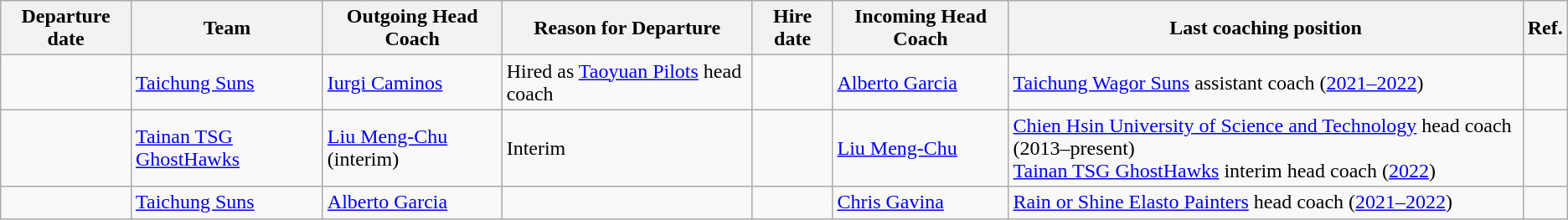<table class="wikitable sortable">
<tr>
<th>Departure date</th>
<th>Team</th>
<th>Outgoing Head Coach</th>
<th>Reason for Departure</th>
<th>Hire date</th>
<th>Incoming Head Coach</th>
<th class="unsortable">Last coaching position</th>
<th class="unsortable">Ref.</th>
</tr>
<tr>
<td></td>
<td><a href='#'>Taichung Suns</a></td>
<td><a href='#'>Iurgi Caminos</a></td>
<td>Hired as <a href='#'>Taoyuan Pilots</a> head coach</td>
<td></td>
<td><a href='#'>Alberto Garcia</a></td>
<td><a href='#'>Taichung Wagor Suns</a> assistant coach (<a href='#'>2021–2022</a>)</td>
<td></td>
</tr>
<tr>
<td></td>
<td><a href='#'>Tainan TSG GhostHawks</a></td>
<td><a href='#'>Liu Meng-Chu</a> (interim)</td>
<td>Interim</td>
<td></td>
<td><a href='#'>Liu Meng-Chu</a></td>
<td><a href='#'>Chien Hsin University of Science and Technology</a> head coach (2013–present)<br><a href='#'>Tainan TSG GhostHawks</a> interim head coach (<a href='#'>2022</a>)</td>
<td></td>
</tr>
<tr>
<td></td>
<td><a href='#'>Taichung Suns</a></td>
<td><a href='#'>Alberto Garcia</a></td>
<td></td>
<td></td>
<td><a href='#'>Chris Gavina</a></td>
<td><a href='#'>Rain or Shine Elasto Painters</a> head coach (<a href='#'>2021–2022</a>)</td>
<td></td>
</tr>
</table>
